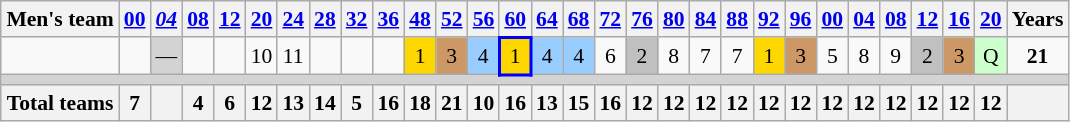<table class="wikitable" style="text-align: center; font-size: 90%; margin-left: 1em;">
<tr>
<th>Men's team</th>
<th><a href='#'>00</a></th>
<th><em><a href='#'>04</a></em></th>
<th><a href='#'>08</a></th>
<th><a href='#'>12</a></th>
<th><a href='#'>20</a></th>
<th><a href='#'>24</a></th>
<th><a href='#'>28</a></th>
<th><a href='#'>32</a></th>
<th><a href='#'>36</a></th>
<th><a href='#'>48</a></th>
<th><a href='#'>52</a></th>
<th><a href='#'>56</a></th>
<th><a href='#'>60</a></th>
<th><a href='#'>64</a></th>
<th><a href='#'>68</a></th>
<th><a href='#'>72</a></th>
<th><a href='#'>76</a></th>
<th><a href='#'>80</a></th>
<th><a href='#'>84</a></th>
<th><a href='#'>88</a></th>
<th><a href='#'>92</a></th>
<th><a href='#'>96</a></th>
<th><a href='#'>00</a></th>
<th><a href='#'>04</a></th>
<th><a href='#'>08</a></th>
<th><a href='#'>12</a></th>
<th><a href='#'>16</a></th>
<th><a href='#'>20</a></th>
<th>Years</th>
</tr>
<tr>
<td style="text-align: left;"></td>
<td></td>
<td style="background-color: lightgray;">—</td>
<td></td>
<td></td>
<td>10</td>
<td>11</td>
<td></td>
<td></td>
<td></td>
<td style="background-color: gold;">1</td>
<td style="background-color: #cc9966;">3</td>
<td style="background-color: #9acdff;">4</td>
<td style="border: 2px solid blue; background-color: gold;">1</td>
<td style="background-color: #9acdff;">4</td>
<td style="background-color: #9acdff;">4</td>
<td>6</td>
<td style="background-color: silver;">2</td>
<td>8</td>
<td>7</td>
<td>7</td>
<td style="background-color: gold;">1</td>
<td style="background-color: #cc9966;">3</td>
<td>5</td>
<td>8</td>
<td>9</td>
<td style="background-color: silver;">2</td>
<td style="background-color: #cc9966;">3</td>
<td style="background-color: #ccffcc;">Q</td>
<td><strong>21</strong></td>
</tr>
<tr style="background-color: lightgrey;">
<td colspan="30"></td>
</tr>
<tr>
<th>Total teams</th>
<th>7</th>
<th></th>
<th>4</th>
<th>6</th>
<th>12</th>
<th>13</th>
<th>14</th>
<th>5</th>
<th>16</th>
<th>18</th>
<th>21</th>
<th>10</th>
<th>16</th>
<th>13</th>
<th>15</th>
<th>16</th>
<th>12</th>
<th>12</th>
<th>12</th>
<th>12</th>
<th>12</th>
<th>12</th>
<th>12</th>
<th>12</th>
<th>12</th>
<th>12</th>
<th>12</th>
<th>12</th>
<th></th>
</tr>
</table>
